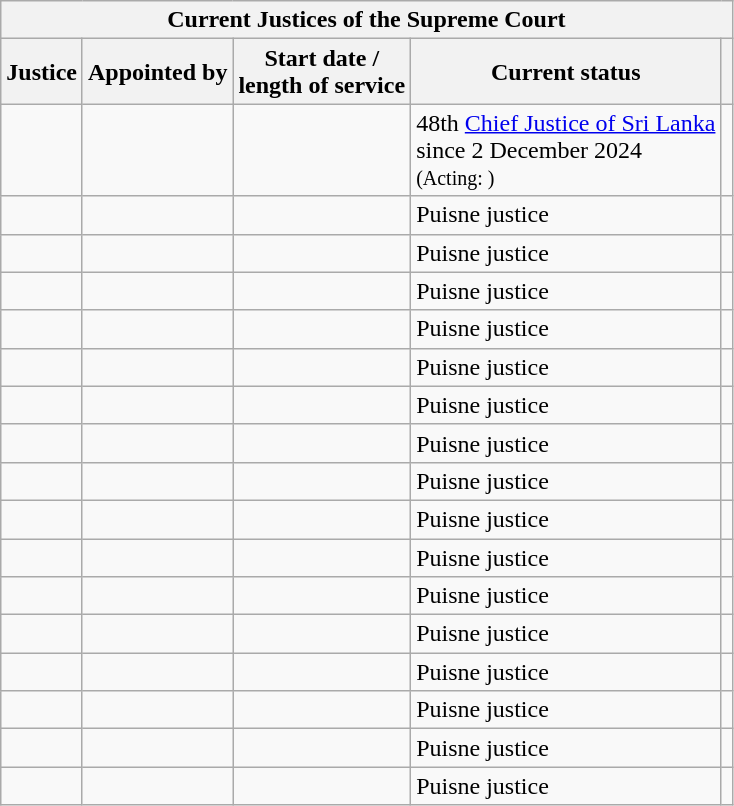<table class="wikitable sortable sticky-header-multi mw-collapsible" style="font-size:100%; text-align:left">
<tr>
<th colspan=7 style="color:; background:;">Current Justices of the Supreme Court</th>
</tr>
<tr>
<th>Justice</th>
<th>Appointed by</th>
<th class="unsortable">Start date /<br> length of service</th>
<th class="unsortable">Current status</th>
<th class="unsortable"></th>
</tr>
<tr>
<td></td>
<td></td>
<td> <br> </td>
<td>48th <a href='#'>Chief Justice of Sri Lanka</a> <br> since 2 December 2024 <br> <small>(Acting: )</small></td>
<td><br></td>
</tr>
<tr>
<td></td>
<td></td>
<td> <br> </td>
<td>Puisne justice</td>
<td></td>
</tr>
<tr>
<td></td>
<td></td>
<td> <br> </td>
<td>Puisne justice</td>
<td></td>
</tr>
<tr>
<td></td>
<td></td>
<td> <br> </td>
<td>Puisne justice</td>
<td></td>
</tr>
<tr>
<td></td>
<td></td>
<td> <br> </td>
<td>Puisne justice</td>
<td></td>
</tr>
<tr>
<td></td>
<td></td>
<td> <br> </td>
<td>Puisne justice</td>
<td></td>
</tr>
<tr>
<td></td>
<td></td>
<td> <br> </td>
<td>Puisne justice</td>
<td></td>
</tr>
<tr>
<td></td>
<td></td>
<td> <br> </td>
<td>Puisne justice</td>
<td></td>
</tr>
<tr>
<td></td>
<td></td>
<td> <br> </td>
<td>Puisne justice</td>
<td></td>
</tr>
<tr>
<td></td>
<td></td>
<td> <br> </td>
<td>Puisne justice</td>
<td></td>
</tr>
<tr>
<td></td>
<td></td>
<td> <br> </td>
<td>Puisne justice</td>
<td></td>
</tr>
<tr>
<td></td>
<td></td>
<td> <br> </td>
<td>Puisne justice</td>
<td></td>
</tr>
<tr>
<td></td>
<td></td>
<td> <br> </td>
<td>Puisne justice</td>
<td></td>
</tr>
<tr>
<td></td>
<td></td>
<td> <br> </td>
<td>Puisne justice</td>
<td></td>
</tr>
<tr>
<td></td>
<td></td>
<td> <br> </td>
<td>Puisne justice</td>
<td></td>
</tr>
<tr>
<td></td>
<td></td>
<td> <br> </td>
<td>Puisne justice</td>
<td></td>
</tr>
<tr>
<td></td>
<td></td>
<td> <br> </td>
<td>Puisne justice</td>
<td></td>
</tr>
</table>
